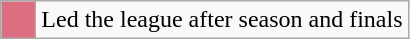<table class="wikitable">
<tr>
<td style="background:#DD6E81; width:1em"></td>
<td>Led the league after season and finals</td>
</tr>
</table>
